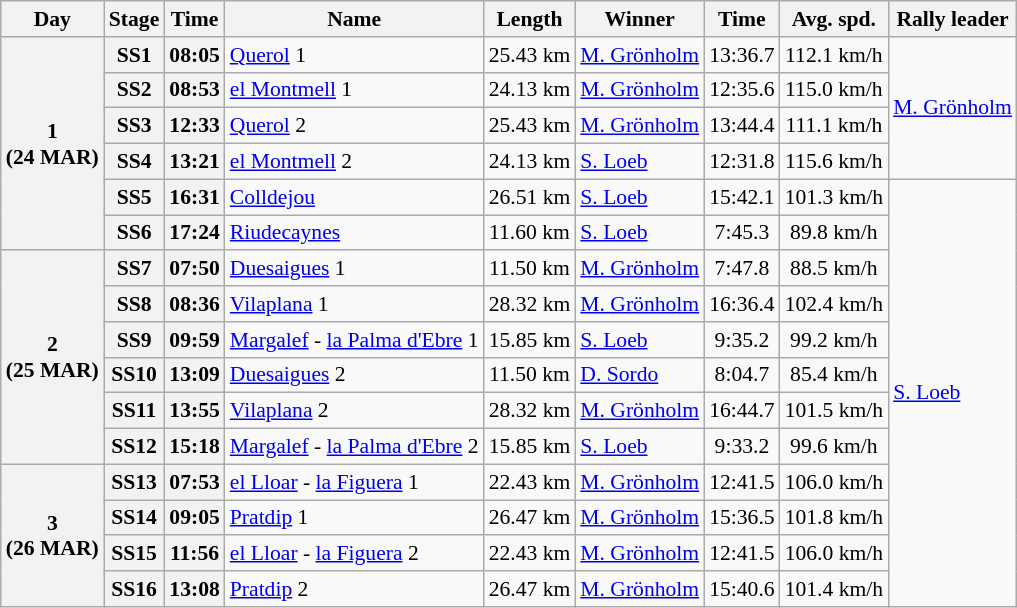<table class="wikitable" style="text-align: center; font-size: 90%; max-width: 950px;">
<tr>
<th>Day</th>
<th>Stage</th>
<th>Time</th>
<th>Name</th>
<th>Length</th>
<th>Winner</th>
<th>Time</th>
<th>Avg. spd.</th>
<th>Rally leader</th>
</tr>
<tr>
<th rowspan=6>1<br> (24 MAR)</th>
<th>SS1</th>
<th>08:05</th>
<td align=left><a href='#'>Querol</a> 1</td>
<td>25.43 km</td>
<td align=left> <a href='#'>M. Grönholm</a></td>
<td>13:36.7</td>
<td>112.1 km/h</td>
<td align=left rowspan=4> <a href='#'>M. Grönholm</a></td>
</tr>
<tr>
<th>SS2</th>
<th>08:53</th>
<td align=left><a href='#'>el Montmell</a> 1</td>
<td>24.13 km</td>
<td align=left> <a href='#'>M. Grönholm</a></td>
<td>12:35.6</td>
<td>115.0 km/h</td>
</tr>
<tr>
<th>SS3</th>
<th>12:33</th>
<td align=left><a href='#'>Querol</a> 2</td>
<td>25.43 km</td>
<td align=left> <a href='#'>M. Grönholm</a></td>
<td>13:44.4</td>
<td>111.1 km/h</td>
</tr>
<tr>
<th>SS4</th>
<th>13:21</th>
<td align=left><a href='#'>el Montmell</a> 2</td>
<td>24.13 km</td>
<td align=left> <a href='#'>S. Loeb</a></td>
<td>12:31.8</td>
<td>115.6 km/h</td>
</tr>
<tr>
<th>SS5</th>
<th>16:31</th>
<td align=left><a href='#'>Colldejou</a></td>
<td>26.51 km</td>
<td align=left> <a href='#'>S. Loeb</a></td>
<td>15:42.1</td>
<td>101.3 km/h</td>
<td align=left rowspan=12> <a href='#'>S. Loeb</a></td>
</tr>
<tr>
<th>SS6</th>
<th>17:24</th>
<td align=left><a href='#'>Riudecaynes</a></td>
<td>11.60 km</td>
<td align=left> <a href='#'>S. Loeb</a></td>
<td>7:45.3</td>
<td>89.8 km/h</td>
</tr>
<tr>
<th rowspan=6>2<br> (25 MAR)</th>
<th>SS7</th>
<th>07:50</th>
<td align=left><a href='#'>Duesaigues</a> 1</td>
<td>11.50 km</td>
<td align=left> <a href='#'>M. Grönholm</a></td>
<td>7:47.8</td>
<td>88.5 km/h</td>
</tr>
<tr>
<th>SS8</th>
<th>08:36</th>
<td align=left><a href='#'>Vilaplana</a> 1</td>
<td>28.32 km</td>
<td align=left> <a href='#'>M. Grönholm</a></td>
<td>16:36.4</td>
<td>102.4 km/h</td>
</tr>
<tr>
<th>SS9</th>
<th>09:59</th>
<td align=left><a href='#'>Margalef</a> - <a href='#'>la Palma d'Ebre</a> 1</td>
<td>15.85 km</td>
<td align=left> <a href='#'>S. Loeb</a></td>
<td>9:35.2</td>
<td>99.2 km/h</td>
</tr>
<tr>
<th>SS10</th>
<th>13:09</th>
<td align=left><a href='#'>Duesaigues</a> 2</td>
<td>11.50 km</td>
<td align=left> <a href='#'>D. Sordo</a></td>
<td>8:04.7</td>
<td>85.4 km/h</td>
</tr>
<tr>
<th>SS11</th>
<th>13:55</th>
<td align=left><a href='#'>Vilaplana</a> 2</td>
<td>28.32 km</td>
<td align=left> <a href='#'>M. Grönholm</a></td>
<td>16:44.7</td>
<td>101.5 km/h</td>
</tr>
<tr>
<th>SS12</th>
<th>15:18</th>
<td align=left><a href='#'>Margalef</a> - <a href='#'>la Palma d'Ebre</a> 2</td>
<td>15.85 km</td>
<td align=left> <a href='#'>S. Loeb</a></td>
<td>9:33.2</td>
<td>99.6 km/h</td>
</tr>
<tr>
<th rowspan=4>3<br> (26 MAR)</th>
<th>SS13</th>
<th>07:53</th>
<td align=left><a href='#'>el Lloar</a> - <a href='#'>la Figuera</a> 1</td>
<td>22.43 km</td>
<td align=left> <a href='#'>M. Grönholm</a></td>
<td>12:41.5</td>
<td>106.0 km/h</td>
</tr>
<tr>
<th>SS14</th>
<th>09:05</th>
<td align=left><a href='#'>Pratdip</a> 1</td>
<td>26.47 km</td>
<td align=left> <a href='#'>M. Grönholm</a></td>
<td>15:36.5</td>
<td>101.8 km/h</td>
</tr>
<tr>
<th>SS15</th>
<th>11:56</th>
<td align=left><a href='#'>el Lloar</a> - <a href='#'>la Figuera</a> 2</td>
<td>22.43 km</td>
<td align=left> <a href='#'>M. Grönholm</a></td>
<td>12:41.5</td>
<td>106.0 km/h</td>
</tr>
<tr>
<th>SS16</th>
<th>13:08</th>
<td align=left><a href='#'>Pratdip</a> 2</td>
<td>26.47 km</td>
<td align=left> <a href='#'>M. Grönholm</a></td>
<td>15:40.6</td>
<td>101.4 km/h</td>
</tr>
</table>
